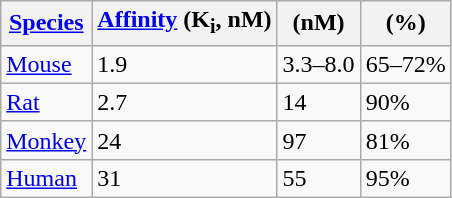<table class="wikitable">
<tr>
<th><a href='#'>Species</a></th>
<th><a href='#'>Affinity</a> (K<sub>i</sub>, nM)</th>
<th> (nM)</th>
<th> (%)</th>
</tr>
<tr>
<td><a href='#'>Mouse</a></td>
<td>1.9</td>
<td>3.3–8.0</td>
<td>65–72%</td>
</tr>
<tr>
<td><a href='#'>Rat</a></td>
<td>2.7</td>
<td>14</td>
<td>90%</td>
</tr>
<tr>
<td><a href='#'>Monkey</a></td>
<td>24</td>
<td>97</td>
<td>81%</td>
</tr>
<tr>
<td><a href='#'>Human</a></td>
<td>31</td>
<td>55</td>
<td>95%</td>
</tr>
</table>
